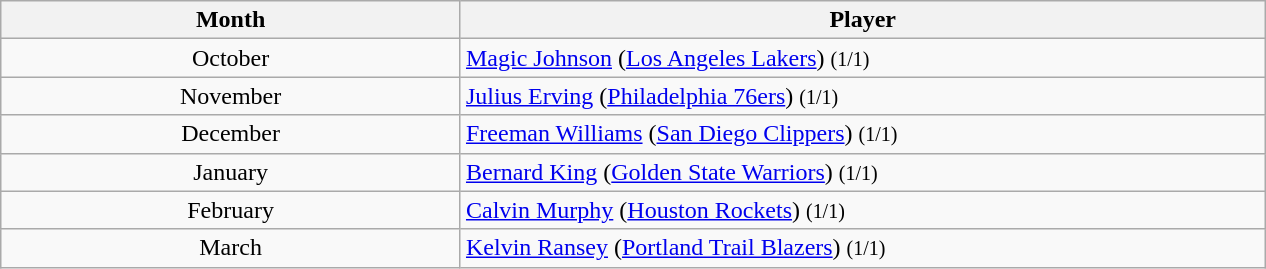<table class="wikitable">
<tr>
<th width=20%>Month</th>
<th width=35%>Player</th>
</tr>
<tr>
<td align=center>October</td>
<td><a href='#'>Magic Johnson</a> (<a href='#'>Los Angeles Lakers</a>) <small>(1/1)</small></td>
</tr>
<tr>
<td align=center>November</td>
<td><a href='#'>Julius Erving</a> (<a href='#'>Philadelphia 76ers</a>) <small>(1/1)</small></td>
</tr>
<tr>
<td align=center>December</td>
<td><a href='#'>Freeman Williams</a> (<a href='#'>San Diego Clippers</a>) <small>(1/1)</small></td>
</tr>
<tr>
<td align=center>January</td>
<td><a href='#'>Bernard King</a> (<a href='#'>Golden State Warriors</a>) <small>(1/1)</small></td>
</tr>
<tr>
<td align=center>February</td>
<td><a href='#'>Calvin Murphy</a> (<a href='#'>Houston Rockets</a>) <small>(1/1)</small></td>
</tr>
<tr>
<td align=center>March</td>
<td><a href='#'>Kelvin Ransey</a> (<a href='#'>Portland Trail Blazers</a>) <small>(1/1)</small></td>
</tr>
</table>
